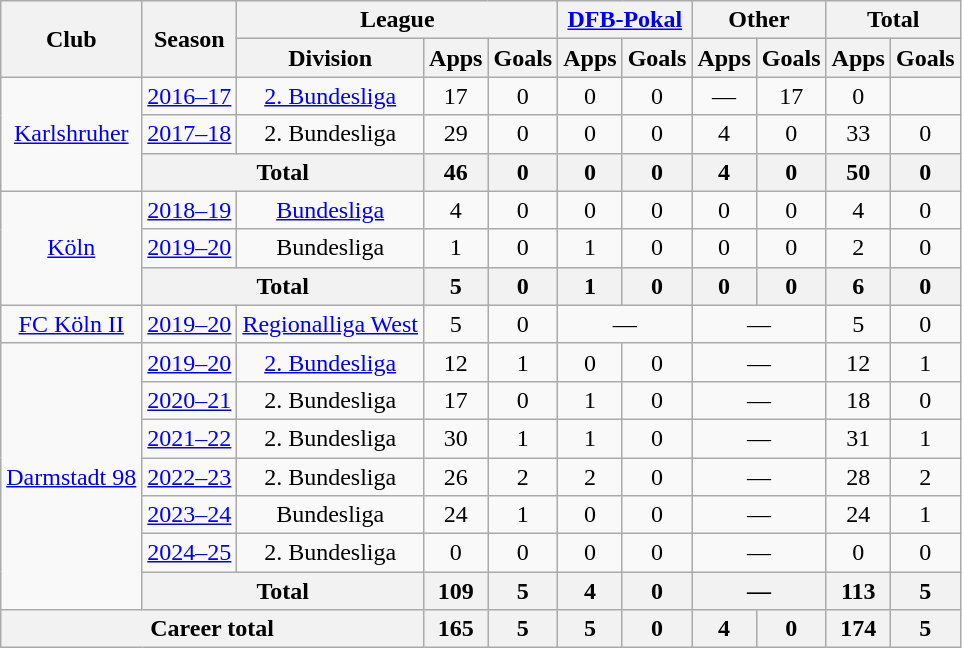<table class="wikitable" style="text-align:center">
<tr>
<th rowspan="2">Club</th>
<th rowspan="2">Season</th>
<th colspan="3">League</th>
<th colspan="2"><a href='#'>DFB-Pokal</a></th>
<th colspan="2">Other</th>
<th colspan="2">Total</th>
</tr>
<tr>
<th>Division</th>
<th>Apps</th>
<th>Goals</th>
<th>Apps</th>
<th>Goals</th>
<th>Apps</th>
<th>Goals</th>
<th>Apps</th>
<th>Goals</th>
</tr>
<tr>
<td rowspan="3"><a href='#'>Karlshruher</a></td>
<td><a href='#'>2016–17</a></td>
<td><a href='#'>2. Bundesliga</a></td>
<td>17</td>
<td>0</td>
<td>0</td>
<td>0</td>
<td colspan"2">—</td>
<td>17</td>
<td>0</td>
</tr>
<tr>
<td><a href='#'>2017–18</a></td>
<td>2. Bundesliga</td>
<td>29</td>
<td>0</td>
<td>0</td>
<td>0</td>
<td>4</td>
<td>0</td>
<td>33</td>
<td>0</td>
</tr>
<tr>
<th colspan="2">Total</th>
<th>46</th>
<th>0</th>
<th>0</th>
<th>0</th>
<th>4</th>
<th>0</th>
<th>50</th>
<th>0</th>
</tr>
<tr>
<td rowspan="3"><a href='#'>Köln</a></td>
<td><a href='#'>2018–19</a></td>
<td><a href='#'>Bundesliga</a></td>
<td>4</td>
<td>0</td>
<td>0</td>
<td>0</td>
<td>0</td>
<td>0</td>
<td>4</td>
<td>0</td>
</tr>
<tr>
<td><a href='#'>2019–20</a></td>
<td>Bundesliga</td>
<td>1</td>
<td>0</td>
<td>1</td>
<td>0</td>
<td>0</td>
<td>0</td>
<td>2</td>
<td>0</td>
</tr>
<tr>
<th colspan="2">Total</th>
<th>5</th>
<th>0</th>
<th>1</th>
<th>0</th>
<th>0</th>
<th>0</th>
<th>6</th>
<th>0</th>
</tr>
<tr>
<td><a href='#'>FC Köln II</a></td>
<td><a href='#'>2019–20</a></td>
<td><a href='#'>Regionalliga West</a></td>
<td>5</td>
<td>0</td>
<td colspan="2">—</td>
<td colspan="2">—</td>
<td>5</td>
<td>0</td>
</tr>
<tr>
<td rowspan="7"><a href='#'>Darmstadt 98</a></td>
<td><a href='#'>2019–20</a></td>
<td><a href='#'>2. Bundesliga</a></td>
<td>12</td>
<td>1</td>
<td>0</td>
<td>0</td>
<td colspan="2">—</td>
<td>12</td>
<td>1</td>
</tr>
<tr>
<td><a href='#'>2020–21</a></td>
<td>2. Bundesliga</td>
<td>17</td>
<td>0</td>
<td>1</td>
<td>0</td>
<td colspan="2">—</td>
<td>18</td>
<td>0</td>
</tr>
<tr>
<td><a href='#'>2021–22</a></td>
<td>2. Bundesliga</td>
<td>30</td>
<td>1</td>
<td>1</td>
<td>0</td>
<td colspan="2">—</td>
<td>31</td>
<td>1</td>
</tr>
<tr>
<td><a href='#'>2022–23</a></td>
<td>2. Bundesliga</td>
<td>26</td>
<td>2</td>
<td>2</td>
<td>0</td>
<td colspan="2">—</td>
<td>28</td>
<td>2</td>
</tr>
<tr>
<td><a href='#'>2023–24</a></td>
<td>Bundesliga</td>
<td>24</td>
<td>1</td>
<td>0</td>
<td>0</td>
<td colspan="2">—</td>
<td>24</td>
<td>1</td>
</tr>
<tr>
<td><a href='#'>2024–25</a></td>
<td>2. Bundesliga</td>
<td>0</td>
<td>0</td>
<td>0</td>
<td>0</td>
<td colspan="2">—</td>
<td>0</td>
<td>0</td>
</tr>
<tr>
<th colspan="2">Total</th>
<th>109</th>
<th>5</th>
<th>4</th>
<th>0</th>
<th colspan="2">—</th>
<th>113</th>
<th>5</th>
</tr>
<tr>
<th colspan="3">Career total</th>
<th>165</th>
<th>5</th>
<th>5</th>
<th>0</th>
<th>4</th>
<th>0</th>
<th>174</th>
<th>5</th>
</tr>
</table>
